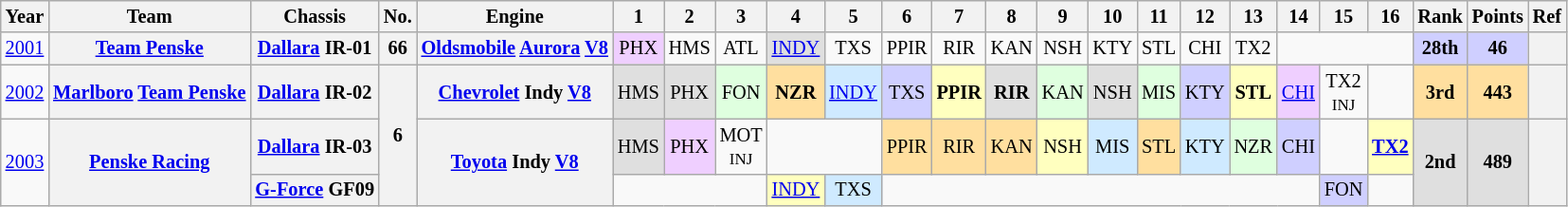<table class="wikitable" style="text-align:center; font-size:85%">
<tr>
<th>Year</th>
<th>Team</th>
<th>Chassis</th>
<th>No.</th>
<th>Engine</th>
<th>1</th>
<th>2</th>
<th>3</th>
<th>4</th>
<th>5</th>
<th>6</th>
<th>7</th>
<th>8</th>
<th>9</th>
<th>10</th>
<th>11</th>
<th>12</th>
<th>13</th>
<th>14</th>
<th>15</th>
<th>16</th>
<th>Rank</th>
<th>Points</th>
<th>Ref</th>
</tr>
<tr>
<td><a href='#'>2001</a></td>
<th nowrap><a href='#'>Team Penske</a></th>
<th nowrap><a href='#'>Dallara</a> IR-01</th>
<th>66</th>
<th nowrap><a href='#'>Oldsmobile</a> <a href='#'>Aurora</a> <a href='#'>V8</a></th>
<td style="background:#EFCFFF;">PHX<br></td>
<td>HMS</td>
<td>ATL</td>
<td style="background:#DFDFDF;"><a href='#'>INDY</a><br></td>
<td>TXS</td>
<td>PPIR</td>
<td>RIR</td>
<td>KAN</td>
<td>NSH</td>
<td>KTY</td>
<td>STL</td>
<td>CHI</td>
<td>TX2</td>
<td colspan=3></td>
<th style="background:#CFCFFF;"><strong>28th</strong></th>
<th style="background:#CFCFFF;"><strong>46</strong></th>
<th></th>
</tr>
<tr>
<td><a href='#'>2002</a></td>
<th nowrap><a href='#'>Marlboro</a> <a href='#'>Team Penske</a></th>
<th nowrap><a href='#'>Dallara</a> IR-02</th>
<th rowspan=3>6</th>
<th nowrap><a href='#'>Chevrolet</a> Indy <a href='#'>V8</a></th>
<td style="background:#DFDFDF;">HMS<br></td>
<td style="background:#DFDFDF;">PHX<br></td>
<td style="background:#DFFFDF;">FON<br></td>
<td style="background:#FFDF9F;"><strong>NZR</strong><br></td>
<td style="background:#CFEAFF;"><a href='#'>INDY</a><br></td>
<td style="background:#CFCFFF;">TXS<br></td>
<td style="background:#FFFFBF;"><strong>PPIR</strong><br></td>
<td style="background:#DFDFDF;"><strong>RIR</strong><br></td>
<td style="background:#DFFFDF;">KAN<br></td>
<td style="background:#DFDFDF;">NSH<br></td>
<td style="background:#DFFFDF;">MIS<br></td>
<td style="background:#CFCFFF;">KTY<br></td>
<td style="background:#FFFFBF;"><strong>STL</strong><br></td>
<td style="background:#EFCFFF;"><a href='#'>CHI</a><br></td>
<td>TX2<br><small>INJ</small></td>
<td></td>
<th style="background:#FFDF9F;"><strong>3rd</strong></th>
<th style="background:#FFDF9F;"><strong>443</strong></th>
<th></th>
</tr>
<tr>
<td rowspan=2><a href='#'>2003</a></td>
<th rowspan=2 nowrap><a href='#'>Penske Racing</a></th>
<th nowrap><a href='#'>Dallara</a> IR-03</th>
<th rowspan=2 nowrap><a href='#'>Toyota</a> Indy <a href='#'>V8</a></th>
<td style="background:#DFDFDF;">HMS<br></td>
<td style="background:#EFCFFF;">PHX<br></td>
<td>MOT<br><small>INJ</small></td>
<td colspan=2></td>
<td style="background:#FFDF9F;">PPIR<br></td>
<td style="background:#FFDF9F;">RIR<br></td>
<td style="background:#FFDF9F;">KAN<br></td>
<td style="background:#FFFFBF;">NSH<br></td>
<td style="background:#CFEAFF;">MIS<br></td>
<td style="background:#FFDF9F;">STL<br></td>
<td style="background:#CFEAFF;">KTY<br></td>
<td style="background:#DFFFDF;">NZR<br></td>
<td style="background:#CFCFFF;">CHI<br></td>
<td></td>
<td style="background:#FFFFBF;"><strong><a href='#'>TX2</a></strong><br></td>
<th rowspan=2 style="background:#DFDFDF;"><strong>2nd</strong></th>
<th rowspan=2 style="background:#DFDFDF;"><strong>489</strong></th>
<th rowspan=2></th>
</tr>
<tr>
<th nowrap><a href='#'>G-Force</a> GF09</th>
<td colspan=3></td>
<td style="background:#FFFFBF;"><a href='#'>INDY</a><br></td>
<td style="background:#CFEAFF;">TXS<br></td>
<td colspan=9></td>
<td style="background:#CFCFFF;">FON<br></td>
<td></td>
</tr>
</table>
